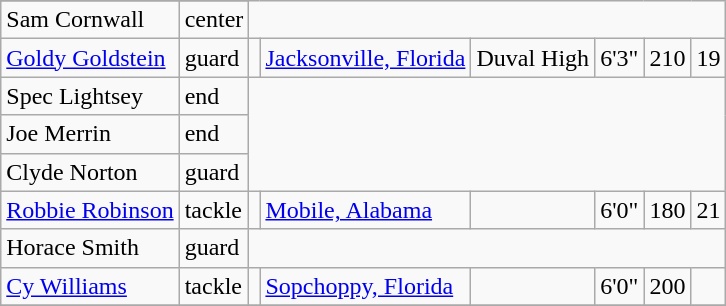<table class="wikitable">
<tr>
</tr>
<tr>
<td>Sam Cornwall</td>
<td>center</td>
</tr>
<tr>
<td><a href='#'>Goldy Goldstein</a></td>
<td>guard</td>
<td></td>
<td><a href='#'>Jacksonville, Florida</a></td>
<td>Duval High</td>
<td>6'3"</td>
<td>210</td>
<td>19</td>
</tr>
<tr>
<td>Spec Lightsey</td>
<td>end</td>
</tr>
<tr>
<td>Joe Merrin</td>
<td>end</td>
</tr>
<tr>
<td>Clyde Norton</td>
<td>guard</td>
</tr>
<tr>
<td><a href='#'>Robbie Robinson</a></td>
<td>tackle</td>
<td></td>
<td><a href='#'>Mobile, Alabama</a></td>
<td></td>
<td>6'0"</td>
<td>180</td>
<td>21</td>
</tr>
<tr>
<td>Horace Smith</td>
<td>guard</td>
</tr>
<tr>
<td><a href='#'>Cy Williams</a></td>
<td>tackle</td>
<td></td>
<td><a href='#'>Sopchoppy, Florida</a></td>
<td></td>
<td>6'0"</td>
<td>200</td>
<td></td>
</tr>
<tr>
</tr>
</table>
